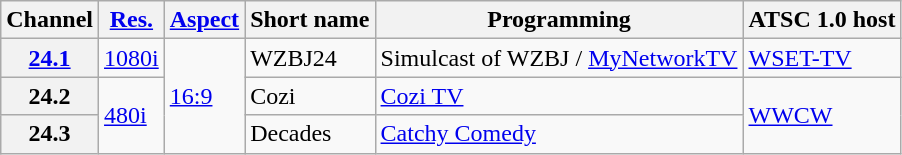<table class="wikitable">
<tr>
<th scope = "col">Channel</th>
<th scope = "col"><a href='#'>Res.</a></th>
<th scope = "col"><a href='#'>Aspect</a></th>
<th scope = "col">Short name</th>
<th scope = "col">Programming</th>
<th scope = "col">ATSC 1.0 host</th>
</tr>
<tr>
<th scope = "row"><a href='#'>24.1</a></th>
<td><a href='#'>1080i</a></td>
<td rowspan="3"><a href='#'>16:9</a></td>
<td>WZBJ24</td>
<td>Simulcast of WZBJ / <a href='#'>MyNetworkTV</a></td>
<td><a href='#'>WSET-TV</a></td>
</tr>
<tr>
<th scope = "row">24.2</th>
<td rowspan="2"><a href='#'>480i</a></td>
<td>Cozi</td>
<td><a href='#'>Cozi TV</a></td>
<td rowspan="2"><a href='#'>WWCW</a></td>
</tr>
<tr>
<th scope = "row">24.3</th>
<td>Decades</td>
<td><a href='#'>Catchy Comedy</a></td>
</tr>
</table>
